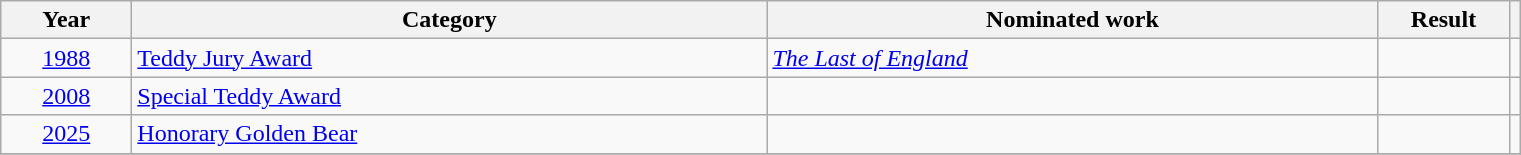<table class=wikitable>
<tr>
<th scope="col" style="width:5em;">Year</th>
<th scope="col" style="width:26em;">Category</th>
<th scope="col" style="width:25em;">Nominated work</th>
<th scope="col" style="width:5em;">Result</th>
<th></th>
</tr>
<tr>
<td style="text-align:center;"><a href='#'>1988</a></td>
<td><a href='#'>Teddy Jury Award</a></td>
<td><em><a href='#'>The Last of England</a></em></td>
<td></td>
<td style="text-align:center;"></td>
</tr>
<tr>
<td style="text-align:center;"><a href='#'>2008</a></td>
<td><a href='#'>Special Teddy Award</a></td>
<td></td>
<td></td>
<td style="text-align:center;"></td>
</tr>
<tr>
<td style="text-align:center;"><a href='#'>2025</a></td>
<td><a href='#'>Honorary Golden Bear</a></td>
<td></td>
<td></td>
<td style="text-align:center;"></td>
</tr>
<tr>
</tr>
</table>
